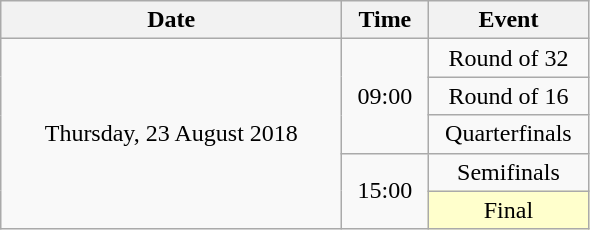<table class = "wikitable" style="text-align:center;">
<tr>
<th width=220>Date</th>
<th width=50>Time</th>
<th width=100>Event</th>
</tr>
<tr>
<td rowspan=5>Thursday, 23 August 2018</td>
<td rowspan=3>09:00</td>
<td>Round of 32</td>
</tr>
<tr>
<td>Round of 16</td>
</tr>
<tr>
<td>Quarterfinals</td>
</tr>
<tr>
<td rowspan=2>15:00</td>
<td>Semifinals</td>
</tr>
<tr>
<td bgcolor=ffffcc>Final</td>
</tr>
</table>
